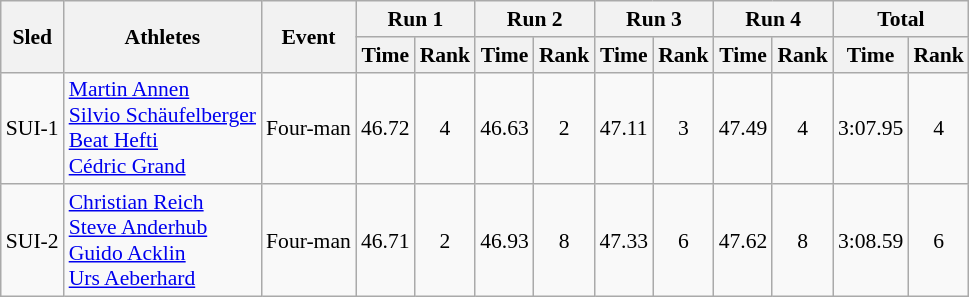<table class="wikitable" style="font-size:90%">
<tr>
<th rowspan="2">Sled</th>
<th rowspan="2">Athletes</th>
<th rowspan="2">Event</th>
<th colspan="2">Run 1</th>
<th colspan="2">Run 2</th>
<th colspan="2">Run 3</th>
<th colspan="2">Run 4</th>
<th colspan="2">Total</th>
</tr>
<tr>
<th>Time</th>
<th>Rank</th>
<th>Time</th>
<th>Rank</th>
<th>Time</th>
<th>Rank</th>
<th>Time</th>
<th>Rank</th>
<th>Time</th>
<th>Rank</th>
</tr>
<tr>
<td align="center">SUI-1</td>
<td><a href='#'>Martin Annen</a><br><a href='#'>Silvio Schäufelberger</a><br><a href='#'>Beat Hefti</a><br><a href='#'>Cédric Grand</a></td>
<td>Four-man</td>
<td align="center">46.72</td>
<td align="center">4</td>
<td align="center">46.63</td>
<td align="center">2</td>
<td align="center">47.11</td>
<td align="center">3</td>
<td align="center">47.49</td>
<td align="center">4</td>
<td align="center">3:07.95</td>
<td align="center">4</td>
</tr>
<tr>
<td align="center">SUI-2</td>
<td><a href='#'>Christian Reich</a><br><a href='#'>Steve Anderhub</a><br><a href='#'>Guido Acklin</a><br><a href='#'>Urs Aeberhard</a></td>
<td>Four-man</td>
<td align="center">46.71</td>
<td align="center">2</td>
<td align="center">46.93</td>
<td align="center">8</td>
<td align="center">47.33</td>
<td align="center">6</td>
<td align="center">47.62</td>
<td align="center">8</td>
<td align="center">3:08.59</td>
<td align="center">6</td>
</tr>
</table>
